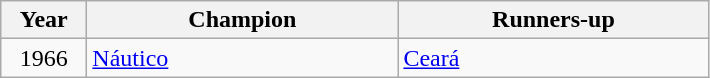<table class="wikitable">
<tr>
<th width=50>Year</th>
<th width=200>Champion</th>
<th width=200>Runners-up</th>
</tr>
<tr>
<td align=center>1966</td>
<td> <a href='#'>Náutico</a></td>
<td> <a href='#'>Ceará</a></td>
</tr>
</table>
